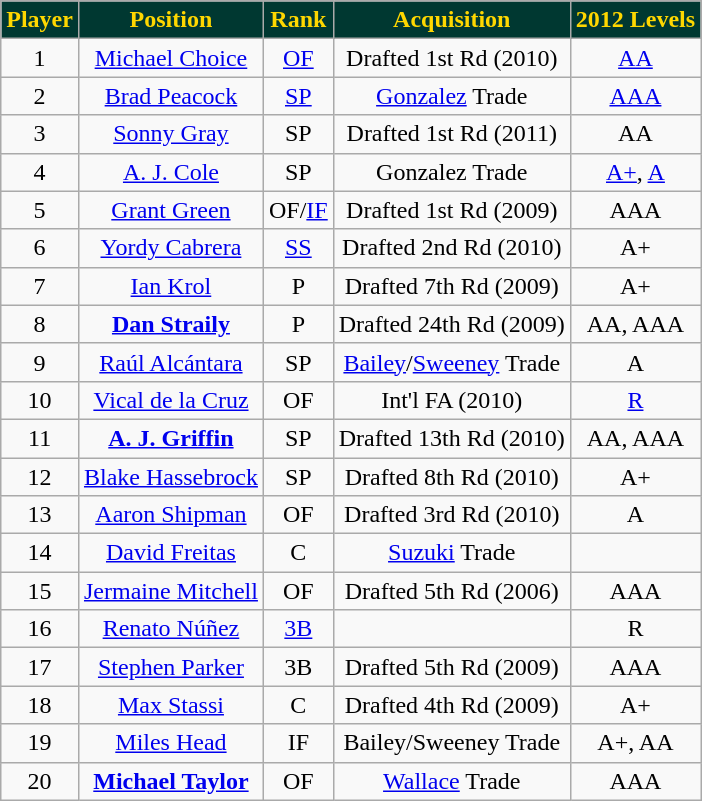<table class="wikitable" style="text-align:center;">
<tr>
<th style="background:#003831;color:gold;">Player</th>
<th style="background:#003831;color:gold;">Position</th>
<th style="background:#003831;color:gold;">Rank</th>
<th style="background:#003831;color:gold;">Acquisition</th>
<th style="background:#003831;color:gold;">2012 Levels</th>
</tr>
<tr>
<td>1</td>
<td><a href='#'>Michael Choice</a></td>
<td><a href='#'>OF</a></td>
<td>Drafted 1st Rd (2010)</td>
<td><a href='#'>AA</a></td>
</tr>
<tr>
<td>2</td>
<td><a href='#'>Brad Peacock</a></td>
<td><a href='#'>SP</a></td>
<td><a href='#'>Gonzalez</a> Trade</td>
<td><a href='#'>AAA</a></td>
</tr>
<tr>
<td>3</td>
<td><a href='#'>Sonny Gray</a></td>
<td>SP</td>
<td>Drafted 1st Rd (2011)</td>
<td>AA</td>
</tr>
<tr>
<td>4</td>
<td><a href='#'>A. J. Cole</a></td>
<td>SP</td>
<td>Gonzalez Trade</td>
<td><a href='#'>A+</a>, <a href='#'>A</a></td>
</tr>
<tr>
<td>5</td>
<td><a href='#'>Grant Green</a></td>
<td>OF/<a href='#'>IF</a></td>
<td>Drafted 1st Rd (2009)</td>
<td>AAA</td>
</tr>
<tr>
<td>6</td>
<td><a href='#'>Yordy Cabrera</a></td>
<td><a href='#'>SS</a></td>
<td>Drafted 2nd Rd (2010)</td>
<td>A+</td>
</tr>
<tr>
<td>7</td>
<td><a href='#'>Ian Krol</a></td>
<td>P</td>
<td>Drafted 7th Rd (2009)</td>
<td>A+</td>
</tr>
<tr>
<td>8</td>
<td><strong><a href='#'>Dan Straily</a></strong></td>
<td>P</td>
<td>Drafted 24th Rd (2009)</td>
<td>AA, AAA</td>
</tr>
<tr>
<td>9</td>
<td><a href='#'>Raúl Alcántara</a></td>
<td>SP</td>
<td><a href='#'>Bailey</a>/<a href='#'>Sweeney</a> Trade</td>
<td>A</td>
</tr>
<tr>
<td>10</td>
<td><a href='#'>Vical de la Cruz</a></td>
<td>OF</td>
<td>Int'l FA (2010)</td>
<td><a href='#'>R</a></td>
</tr>
<tr>
<td>11</td>
<td><strong><a href='#'>A. J. Griffin</a></strong></td>
<td>SP</td>
<td>Drafted 13th Rd (2010)</td>
<td>AA, AAA</td>
</tr>
<tr>
<td>12</td>
<td><a href='#'>Blake Hassebrock</a></td>
<td>SP</td>
<td>Drafted 8th Rd (2010)</td>
<td>A+</td>
</tr>
<tr>
<td>13</td>
<td><a href='#'>Aaron Shipman</a></td>
<td>OF</td>
<td>Drafted 3rd Rd (2010)</td>
<td>A</td>
</tr>
<tr>
<td>14</td>
<td><a href='#'>David Freitas</a></td>
<td>C</td>
<td><a href='#'>Suzuki</a> Trade</td>
<td></td>
</tr>
<tr>
<td>15</td>
<td><a href='#'>Jermaine Mitchell</a></td>
<td>OF</td>
<td>Drafted 5th Rd (2006)</td>
<td>AAA</td>
</tr>
<tr>
<td>16</td>
<td><a href='#'>Renato Núñez</a></td>
<td><a href='#'>3B</a></td>
<td></td>
<td>R</td>
</tr>
<tr>
<td>17</td>
<td><a href='#'>Stephen Parker</a></td>
<td>3B</td>
<td>Drafted 5th Rd (2009)</td>
<td>AAA</td>
</tr>
<tr>
<td>18</td>
<td><a href='#'>Max Stassi</a></td>
<td>C</td>
<td>Drafted 4th Rd (2009)</td>
<td>A+</td>
</tr>
<tr>
<td>19</td>
<td><a href='#'>Miles Head</a></td>
<td>IF</td>
<td>Bailey/Sweeney Trade</td>
<td>A+, AA</td>
</tr>
<tr>
<td>20</td>
<td><strong><a href='#'>Michael Taylor</a></strong></td>
<td>OF</td>
<td><a href='#'>Wallace</a> Trade</td>
<td>AAA</td>
</tr>
</table>
